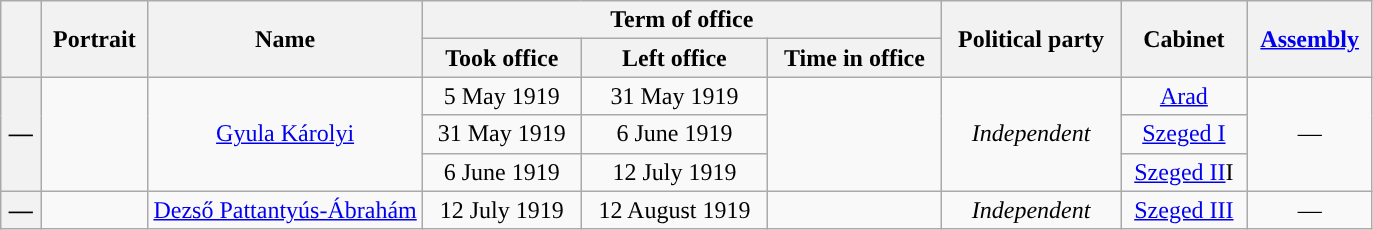<table class="wikitable" style="text-align:center;">
<tr>
<th rowspan=2></th>
<th rowspan=2>Portrait</th>
<th width=20% rowspan=2>Name<br></th>
<th colspan=3>Term of office</th>
<th rowspan=2>Political party</th>
<th rowspan=2>Cabinet</th>
<th rowspan=2><a href='#'>Assembly</a><br></th>
</tr>
<tr>
<th>Took office</th>
<th>Left office</th>
<th>Time in office</th>
</tr>
<tr>
<th rowspan=3 style="background:">—</th>
<td rowspan=3></td>
<td rowspan=3><a href='#'>Gyula Károlyi</a><br></td>
<td>5 May 1919</td>
<td>31 May 1919</td>
<td rowspan=3></td>
<td rowspan=3><em>Independent</em></td>
<td><a href='#'>Arad</a></td>
<td rowspan=3>—</td>
</tr>
<tr>
<td>31 May 1919</td>
<td>6 June 1919</td>
<td><a href='#'>Szeged I</a></td>
</tr>
<tr>
<td>6 June 1919</td>
<td>12 July 1919</td>
<td><a href='#'>Szeged II</a>I</td>
</tr>
<tr>
<th style="background:">—</th>
<td></td>
<td><a href='#'>Dezső Pattantyús-Ábrahám</a><br></td>
<td>12 July 1919</td>
<td>12 August 1919</td>
<td></td>
<td><em>Independent</em></td>
<td><a href='#'>Szeged III</a></td>
<td>—</td>
</tr>
</table>
